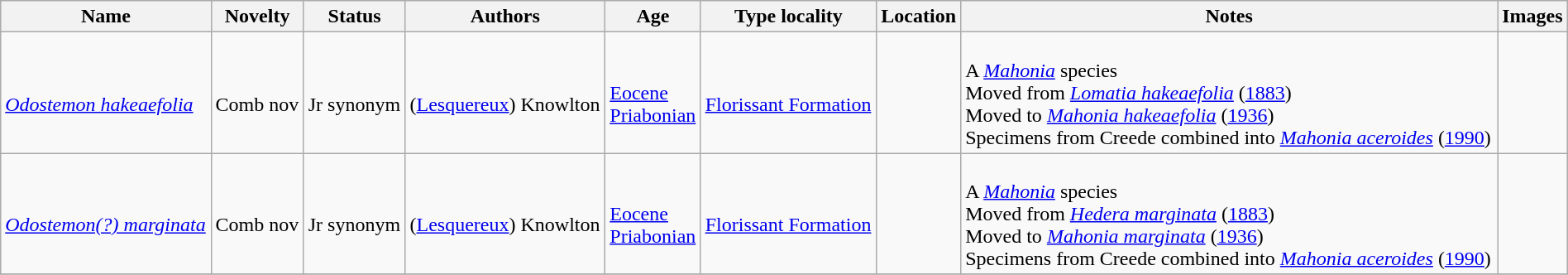<table class="wikitable sortable" align="center" width="100%">
<tr>
<th>Name</th>
<th>Novelty</th>
<th>Status</th>
<th>Authors</th>
<th>Age</th>
<th>Type locality</th>
<th>Location</th>
<th>Notes</th>
<th>Images</th>
</tr>
<tr>
<td><br><em><a href='#'>Odostemon hakeaefolia</a></em></td>
<td><br>Comb nov</td>
<td><br>Jr synonym</td>
<td><br>(<a href='#'>Lesquereux</a>) Knowlton</td>
<td><br><a href='#'>Eocene</a><br><a href='#'>Priabonian</a></td>
<td><br><a href='#'>Florissant Formation</a></td>
<td><br><br></td>
<td><br>A <em><a href='#'>Mahonia</a></em> species<br>Moved from <em><a href='#'>Lomatia hakeaefolia</a></em> (<a href='#'>1883</a>)<br>Moved to <em><a href='#'>Mahonia hakeaefolia</a></em> (<a href='#'>1936</a>)<br>Specimens from Creede combined into <em><a href='#'>Mahonia aceroides</a></em> (<a href='#'>1990</a>)</td>
<td></td>
</tr>
<tr>
<td><br><em><a href='#'>Odostemon(?) marginata</a></em></td>
<td><br>Comb nov</td>
<td><br>Jr synonym</td>
<td><br>(<a href='#'>Lesquereux</a>) Knowlton</td>
<td><br><a href='#'>Eocene</a><br><a href='#'>Priabonian</a></td>
<td><br><a href='#'>Florissant Formation</a></td>
<td><br><br></td>
<td><br>A <em><a href='#'>Mahonia</a></em> species<br>Moved from <em><a href='#'>Hedera marginata</a></em> (<a href='#'>1883</a>)<br>Moved to <em><a href='#'>Mahonia marginata</a></em> (<a href='#'>1936</a>)<br>Specimens from Creede combined into <em><a href='#'>Mahonia aceroides</a></em> (<a href='#'>1990</a>)</td>
<td></td>
</tr>
<tr>
</tr>
</table>
